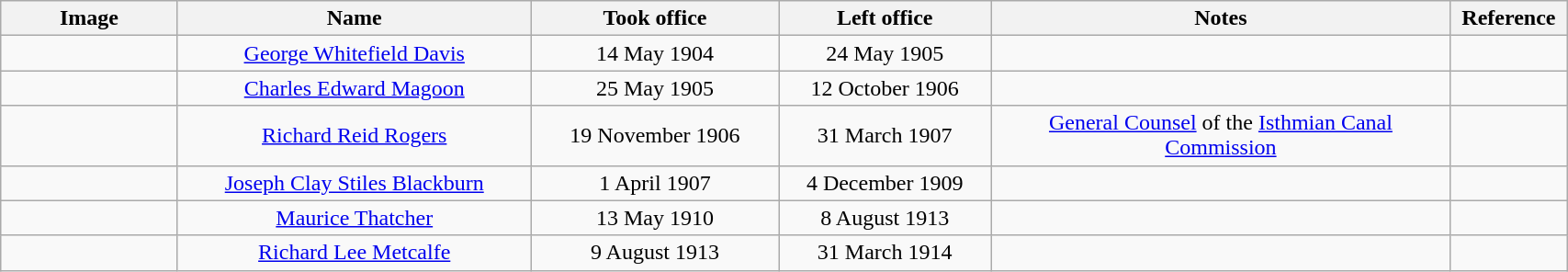<table width=90% class="wikitable" style="text-align:center">
<tr>
<th width=10%>Image</th>
<th width=20%>Name<br></th>
<th width=14%>Took office</th>
<th width=12%>Left office</th>
<th width=26%>Notes</th>
<th width=6%>Reference</th>
</tr>
<tr>
<td></td>
<td><a href='#'>George Whitefield Davis</a><br></td>
<td>14 May 1904</td>
<td>24 May 1905</td>
<td></td>
<td></td>
</tr>
<tr>
<td></td>
<td><a href='#'>Charles Edward Magoon</a><br></td>
<td>25 May 1905</td>
<td>12 October 1906</td>
<td></td>
<td></td>
</tr>
<tr>
<td></td>
<td><a href='#'>Richard Reid Rogers</a><br></td>
<td>19 November 1906</td>
<td>31 March 1907</td>
<td><a href='#'>General Counsel</a> of the <a href='#'>Isthmian Canal Commission</a></td>
<td></td>
</tr>
<tr>
<td></td>
<td><a href='#'>Joseph Clay Stiles Blackburn</a><br></td>
<td>1 April 1907</td>
<td>4 December 1909</td>
<td></td>
<td></td>
</tr>
<tr>
<td></td>
<td><a href='#'>Maurice Thatcher</a><br></td>
<td>13 May 1910</td>
<td>8 August 1913</td>
<td></td>
<td></td>
</tr>
<tr>
<td></td>
<td><a href='#'>Richard Lee Metcalfe</a><br></td>
<td>9 August 1913</td>
<td>31 March 1914</td>
<td></td>
<td></td>
</tr>
</table>
